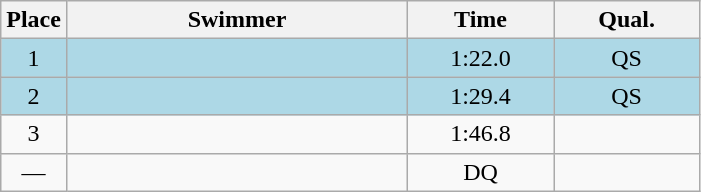<table class=wikitable style="text-align:center">
<tr>
<th>Place</th>
<th width=220>Swimmer</th>
<th width=90>Time</th>
<th width=90>Qual.</th>
</tr>
<tr bgcolor=lightblue>
<td>1</td>
<td align=left></td>
<td>1:22.0</td>
<td>QS</td>
</tr>
<tr bgcolor=lightblue>
<td>2</td>
<td align=left></td>
<td>1:29.4</td>
<td>QS</td>
</tr>
<tr>
<td>3</td>
<td align=left></td>
<td>1:46.8</td>
<td></td>
</tr>
<tr>
<td>—</td>
<td align=left></td>
<td>DQ</td>
<td></td>
</tr>
</table>
